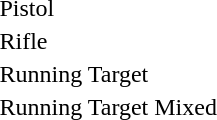<table>
<tr>
<td>Pistol</td>
<td></td>
<td></td>
<td></td>
</tr>
<tr>
<td>Rifle</td>
<td></td>
<td></td>
<td></td>
</tr>
<tr>
<td>Running Target</td>
<td></td>
<td></td>
<td></td>
</tr>
<tr>
<td>Running Target Mixed</td>
<td></td>
<td></td>
<td></td>
</tr>
</table>
